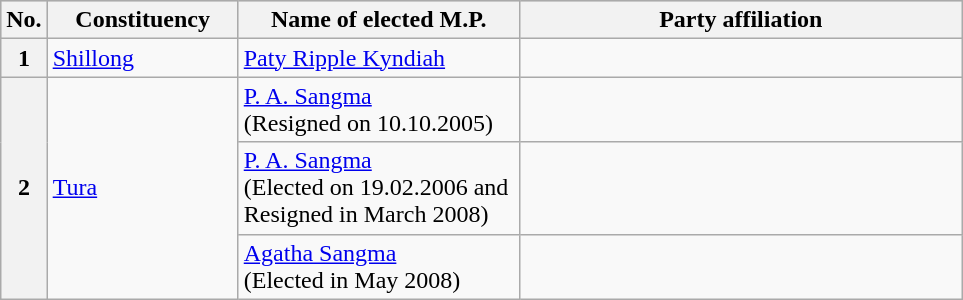<table class="wikitable">
<tr style="background:#ccc; text-align:center;">
<th>No.</th>
<th style="width:120px">Constituency</th>
<th style="width:180px">Name of elected M.P.</th>
<th colspan="2" style="width:18em">Party affiliation</th>
</tr>
<tr>
<th>1</th>
<td><a href='#'>Shillong</a></td>
<td><a href='#'>Paty Ripple Kyndiah</a></td>
<td></td>
</tr>
<tr>
<th rowspan="3">2</th>
<td rowspan="3"><a href='#'>Tura</a></td>
<td><a href='#'>P. A. Sangma</a><br>(Resigned on 10.10.2005)</td>
<td></td>
</tr>
<tr>
<td><a href='#'>P. A. Sangma</a><br>(Elected on 19.02.2006 and Resigned in March 2008)</td>
<td></td>
</tr>
<tr>
<td><a href='#'>Agatha Sangma</a><br>(Elected in May 2008)</td>
</tr>
</table>
